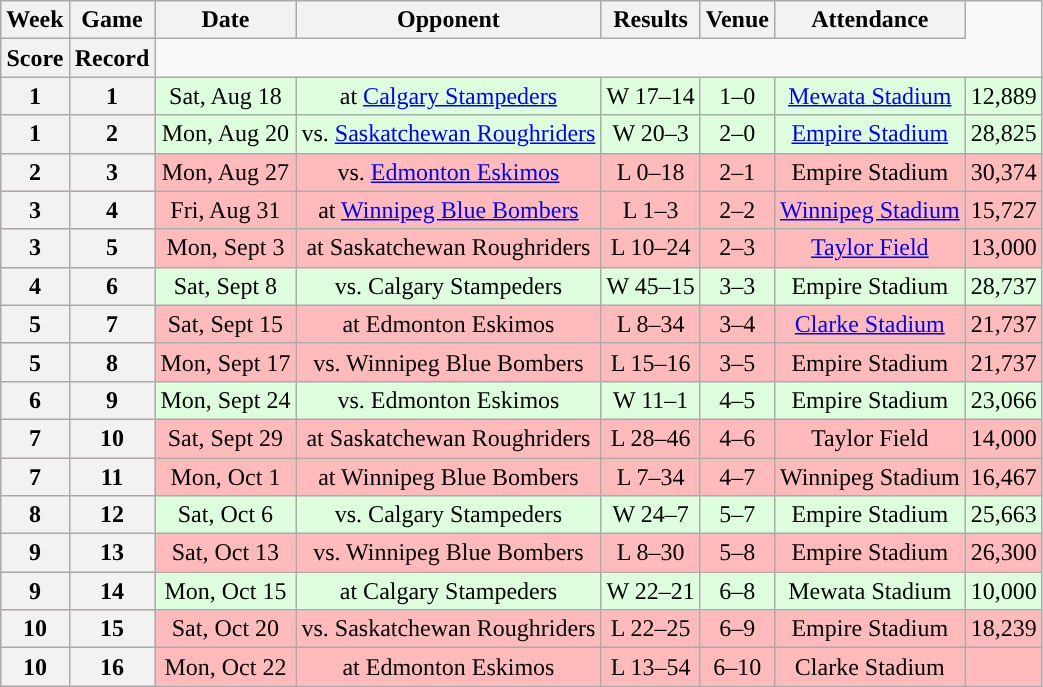<table class="wikitable" style="text-align:center">
<tr>
<th>Week</th>
<th>Game</th>
<th>Date</th>
<th>Opponent</th>
<th>Results</th>
<th>Venue</th>
<th>Attendance</th>
</tr>
<tr>
<th>Score</th>
<th>Record</th>
</tr>
<tr style="background:#ddffdd">
<th>1</th>
<th>1</th>
<td>Sat, Aug 18</td>
<td>at <a href='#'>Calgary Stampeders</a></td>
<td>W 17–14</td>
<td>1–0</td>
<td><a href='#'>Mewata Stadium</a></td>
<td>12,889</td>
</tr>
<tr style="background:#ddffdd">
<th>1</th>
<th>2</th>
<td>Mon, Aug 20</td>
<td>vs. <a href='#'>Saskatchewan Roughriders</a></td>
<td>W 20–3</td>
<td>2–0</td>
<td><a href='#'>Empire Stadium</a></td>
<td>28,825</td>
</tr>
<tr style="background:#ffbbbb">
<th>2</th>
<th>3</th>
<td>Mon, Aug 27</td>
<td>vs. <a href='#'>Edmonton Eskimos</a></td>
<td>L 0–18</td>
<td>2–1</td>
<td>Empire Stadium</td>
<td>30,374</td>
</tr>
<tr style="background:#ffbbbb">
<th>3</th>
<th>4</th>
<td>Fri, Aug 31</td>
<td>at <a href='#'>Winnipeg Blue Bombers</a></td>
<td>L 1–3</td>
<td>2–2</td>
<td><a href='#'>Winnipeg Stadium</a></td>
<td>15,727</td>
</tr>
<tr style="background:#ffbbbb">
<th>3</th>
<th>5</th>
<td>Mon, Sept 3</td>
<td>at Saskatchewan Roughriders</td>
<td>L 10–24</td>
<td>2–3</td>
<td><a href='#'>Taylor Field</a></td>
<td>13,000</td>
</tr>
<tr style="background:#ddffdd">
<th>4</th>
<th>6</th>
<td>Sat, Sept 8</td>
<td>vs. Calgary Stampeders</td>
<td>W 45–15</td>
<td>3–3</td>
<td>Empire Stadium</td>
<td>28,737</td>
</tr>
<tr style="background:#ffbbbb">
<th>5</th>
<th>7</th>
<td>Sat, Sept 15</td>
<td>at Edmonton Eskimos</td>
<td>L 8–34</td>
<td>3–4</td>
<td><a href='#'>Clarke Stadium</a></td>
<td>21,737</td>
</tr>
<tr style="background:#ffbbbb">
<th>5</th>
<th>8</th>
<td>Mon, Sept 17</td>
<td>vs. Winnipeg Blue Bombers</td>
<td>L 15–16</td>
<td>3–5</td>
<td>Empire Stadium</td>
<td>21,737</td>
</tr>
<tr style="background:#ddffdd">
<th>6</th>
<th>9</th>
<td>Mon, Sept 24</td>
<td>vs. Edmonton Eskimos</td>
<td>W 11–1</td>
<td>4–5</td>
<td>Empire Stadium</td>
<td>23,066</td>
</tr>
<tr style="background:#ffbbbb">
<th>7</th>
<th>10</th>
<td>Sat, Sept 29</td>
<td>at Saskatchewan Roughriders</td>
<td>L 28–46</td>
<td>4–6</td>
<td>Taylor Field</td>
<td>14,000</td>
</tr>
<tr style="background:#ffbbbb">
<th>7</th>
<th>11</th>
<td>Mon, Oct 1</td>
<td>at Winnipeg Blue Bombers</td>
<td>L 7–34</td>
<td>4–7</td>
<td>Winnipeg Stadium</td>
<td>16,467</td>
</tr>
<tr style="background:#ddffdd">
<th>8</th>
<th>12</th>
<td>Sat, Oct 6</td>
<td>vs. Calgary Stampeders</td>
<td>W 24–7</td>
<td>5–7</td>
<td>Empire Stadium</td>
<td>25,663</td>
</tr>
<tr style="background:#ffbbbb">
<th>9</th>
<th>13</th>
<td>Sat, Oct 13</td>
<td>vs. Winnipeg Blue Bombers</td>
<td>L 8–30</td>
<td>5–8</td>
<td>Empire Stadium</td>
<td>26,300</td>
</tr>
<tr style="background:#ddffdd">
<th>9</th>
<th>14</th>
<td>Mon, Oct 15</td>
<td>at Calgary Stampeders</td>
<td>W 22–21</td>
<td>6–8</td>
<td>Mewata Stadium</td>
<td>10,000</td>
</tr>
<tr style="background:#ffbbbb">
<th>10</th>
<th>15</th>
<td>Sat, Oct 20</td>
<td>vs. Saskatchewan Roughriders</td>
<td>L 22–25</td>
<td>6–9</td>
<td>Empire Stadium</td>
<td>18,239</td>
</tr>
<tr style="background:#ffbbbb">
<th>10</th>
<th>16</th>
<td>Mon, Oct 22</td>
<td>at Edmonton Eskimos</td>
<td>L 13–54</td>
<td>6–10</td>
<td>Clarke Stadium</td>
<td></td>
</tr>
</table>
